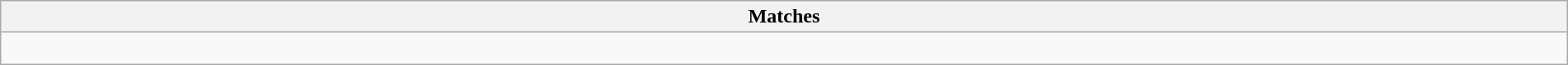<table class="wikitable collapsible collapsed" style="width:100%;">
<tr>
<th>Matches</th>
</tr>
<tr>
<td><br>








</td>
</tr>
</table>
